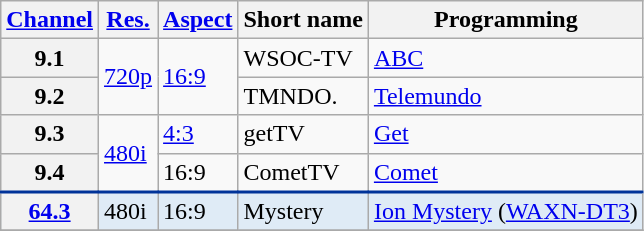<table class="wikitable">
<tr>
<th scope="col"><a href='#'>Channel</a></th>
<th scope="col"><a href='#'>Res.</a></th>
<th scope="col"><a href='#'>Aspect</a></th>
<th scope="col">Short name</th>
<th scope="col">Programming</th>
</tr>
<tr>
<th scope="row">9.1</th>
<td rowspan=2><a href='#'>720p</a></td>
<td rowspan=2><a href='#'>16:9</a></td>
<td>WSOC-TV</td>
<td><a href='#'>ABC</a></td>
</tr>
<tr>
<th scope="row">9.2</th>
<td>TMNDO.</td>
<td><a href='#'>Telemundo</a></td>
</tr>
<tr>
<th scope="row">9.3</th>
<td rowspan="2"><a href='#'>480i</a></td>
<td><a href='#'>4:3</a></td>
<td>getTV</td>
<td><a href='#'>Get</a></td>
</tr>
<tr>
<th>9.4</th>
<td>16:9</td>
<td>CometTV</td>
<td><a href='#'>Comet</a></td>
</tr>
<tr style="background-color:#DFEBF6; border-top: 2px solid #003399;">
<th scope="row"><a href='#'>64.3</a></th>
<td>480i</td>
<td>16:9</td>
<td>Mystery</td>
<td><a href='#'>Ion Mystery</a> (<a href='#'>WAXN-DT3</a>)</td>
</tr>
<tr style="background-color:#DFEBF6">
</tr>
</table>
